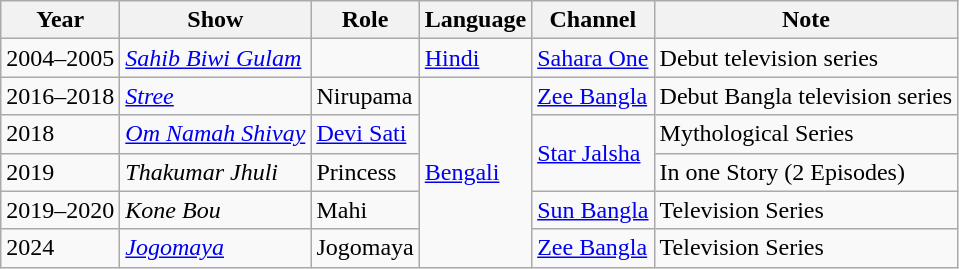<table class="wikitable sortable">
<tr>
<th>Year</th>
<th>Show</th>
<th>Role</th>
<th>Language</th>
<th>Channel</th>
<th>Note</th>
</tr>
<tr>
<td>2004–2005</td>
<td><em><a href='#'>Sahib Biwi Gulam</a></em></td>
<td></td>
<td><a href='#'>Hindi</a></td>
<td><a href='#'>Sahara One</a></td>
<td>Debut television series</td>
</tr>
<tr>
<td>2016–2018</td>
<td><em><a href='#'>Stree</a></em></td>
<td>Nirupama</td>
<td rowspan="5"><a href='#'>Bengali</a></td>
<td><a href='#'>Zee Bangla</a></td>
<td>Debut Bangla television series</td>
</tr>
<tr>
<td>2018</td>
<td><em><a href='#'>Om Namah Shivay</a></em></td>
<td><a href='#'>Devi Sati</a></td>
<td rowspan="2"><a href='#'>Star Jalsha</a></td>
<td>Mythological Series</td>
</tr>
<tr>
<td>2019</td>
<td><em>Thakumar Jhuli</em></td>
<td>Princess</td>
<td>In one Story (2 Episodes)</td>
</tr>
<tr>
<td>2019–2020</td>
<td><em>Kone Bou</em></td>
<td>Mahi</td>
<td><a href='#'>Sun Bangla</a></td>
<td>Television Series</td>
</tr>
<tr>
<td>2024</td>
<td><em><a href='#'>Jogomaya</a></em></td>
<td>Jogomaya</td>
<td><a href='#'>Zee Bangla</a></td>
<td>Television Series</td>
</tr>
</table>
